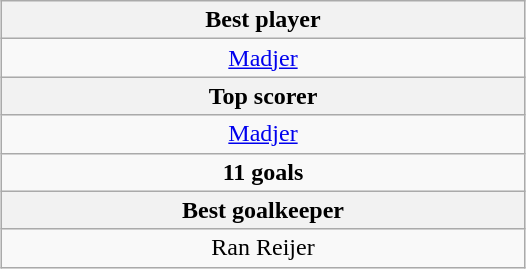<table class="wikitable" style="margin:auto">
<tr>
<th width=33% colspan="3">Best player</th>
</tr>
<tr>
<td colspan="3" align="center"> <a href='#'>Madjer</a></td>
</tr>
<tr>
<th colspan="3">Top scorer</th>
</tr>
<tr>
<td colspan="3" align="center"> <a href='#'>Madjer</a></td>
</tr>
<tr align="center">
<td colspan="3" align="center"><strong>11 goals</strong></td>
</tr>
<tr>
<th colspan="3">Best goalkeeper</th>
</tr>
<tr>
<td colspan="3" align="center"> Ran Reijer</td>
</tr>
</table>
